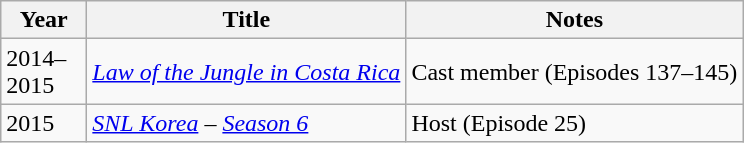<table class="wikitable">
<tr>
<th width=50px>Year</th>
<th>Title</th>
<th>Notes</th>
</tr>
<tr>
<td>2014–2015</td>
<td><em><a href='#'>Law of the Jungle in Costa Rica</a></em></td>
<td>Cast member (Episodes 137–145)</td>
</tr>
<tr>
<td>2015</td>
<td><em><a href='#'>SNL Korea</a> – <a href='#'>Season 6</a></em></td>
<td>Host (Episode 25)</td>
</tr>
</table>
